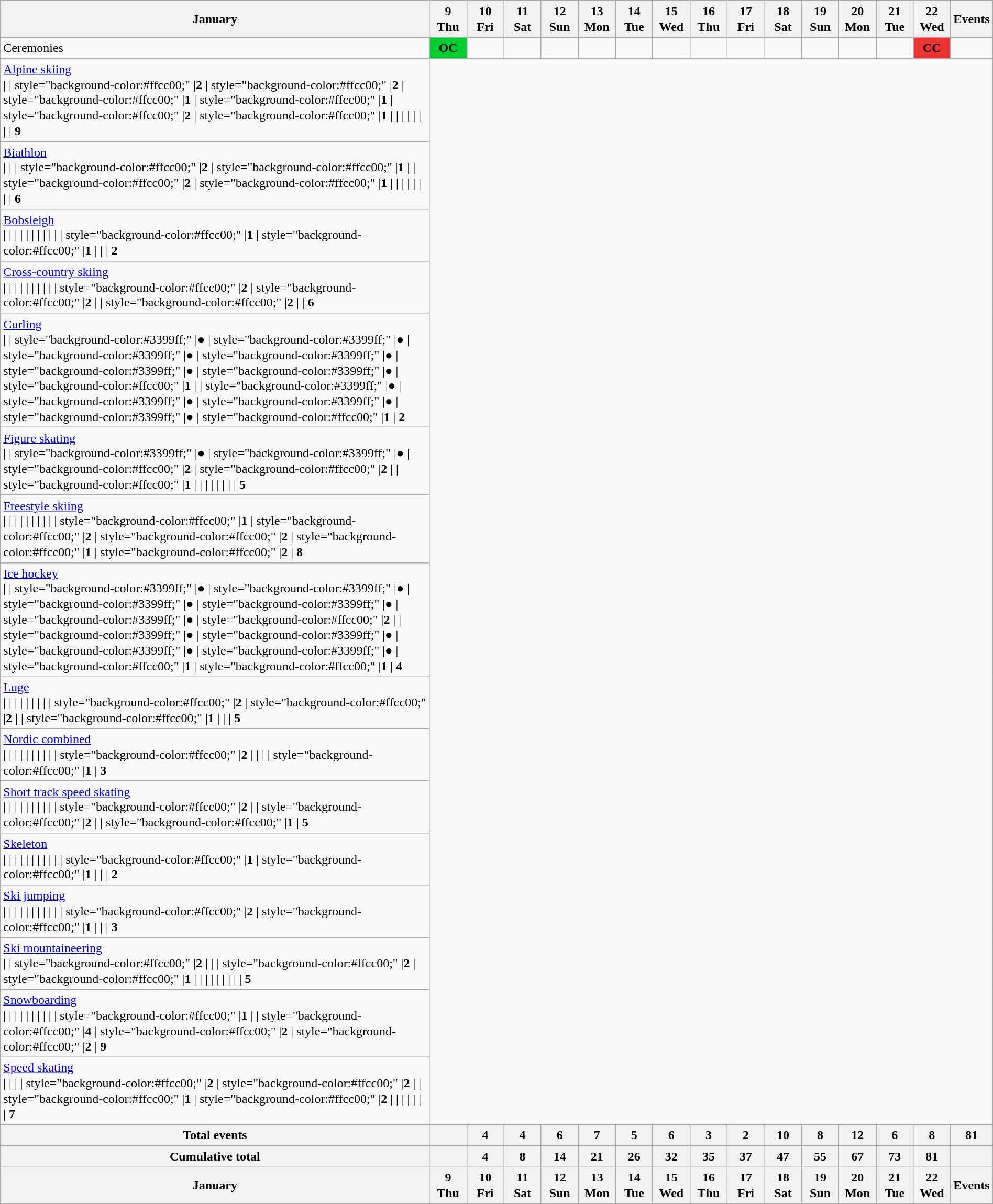<table class="wikitable" style="margin:0.5em auto; line-height:1.23em;">
<tr>
<th>January</th>
<th style="width:2.5em">9<br>Thu</th>
<th style="width:2.5em">10<br>Fri</th>
<th style="width:2.5em">11<br>Sat</th>
<th style="width:2.5em">12<br>Sun</th>
<th style="width:2.5em">13<br>Mon</th>
<th style="width:2.5em">14<br>Tue</th>
<th style="width:2.5em">15<br>Wed</th>
<th style="width:2.5em">16<br>Thu</th>
<th style="width:2.5em">17<br>Fri</th>
<th style="width:2.5em">18<br>Sat</th>
<th style="width:2.5em">19<br>Sun</th>
<th style="width:2.5em">20<br>Mon</th>
<th style="width:2.5em">21<br>Tue</th>
<th style="width:2.5em">22<br>Wed</th>
<th>Events</th>
</tr>
<tr>
<td> Ceremonies</td>
<td style="background:#0c3; text-align:center;"><strong>OC</strong></td>
<td></td>
<td></td>
<td></td>
<td></td>
<td></td>
<td></td>
<td></td>
<td></td>
<td></td>
<td></td>
<td></td>
<td></td>
<td style="background:#e33; text-align:center;"><strong>CC</strong></td>
<td></td>
</tr>
<tr style="text-align:center;">
<td style="text-align:left;"> <a href='#'>Alpine skiing</a><br>| 
| style="background-color:#ffcc00;" |<strong>2</strong>
| style="background-color:#ffcc00;" |<strong>2</strong>
| style="background-color:#ffcc00;" |<strong>1</strong>
| style="background-color:#ffcc00;" |<strong>1</strong>
| style="background-color:#ffcc00;" |<strong>2</strong>
| style="background-color:#ffcc00;" |<strong>1</strong>
| 
| 
| 
| 
| 
| 
| 
| <strong>9</strong></td>
</tr>
<tr style="text-align:center;">
<td style="text-align:left;"> <a href='#'>Biathlon</a><br>| 
| 
| style="background-color:#ffcc00;" |<strong>2</strong>
| style="background-color:#ffcc00;" |<strong>1</strong>
| 
| style="background-color:#ffcc00;" |<strong>2</strong>
| style="background-color:#ffcc00;" |<strong>1</strong>
| 
| 
| 
| 
| 
| 
| 
| <strong>6</strong></td>
</tr>
<tr style="text-align:center;">
<td style="text-align:left;"> <a href='#'>Bobsleigh</a><br>| 
| 
| 
| 
| 
| 
| 
| 
| 
| 
| style="background-color:#ffcc00;" |<strong>1</strong>
| style="background-color:#ffcc00;" |<strong>1</strong>
| 
| 
| <strong>2</strong></td>
</tr>
<tr style="text-align:center;">
<td style="text-align:left;"> <a href='#'>Cross-country skiing</a><br>| 
| 
| 
| 
| 
| 
| 
| 
| 
| style="background-color:#ffcc00;" |<strong>2</strong>
| style="background-color:#ffcc00;" |<strong>2</strong>
| 
| style="background-color:#ffcc00;" |<strong>2</strong>
| 
| <strong>6</strong></td>
</tr>
<tr style="text-align:center;">
<td style="text-align:left;"> <a href='#'>Curling</a><br>| 
| style="background-color:#3399ff;" |●
| style="background-color:#3399ff;" |●
| style="background-color:#3399ff;" |●
| style="background-color:#3399ff;" |●
| style="background-color:#3399ff;" |●
| style="background-color:#3399ff;" |●
| style="background-color:#ffcc00;" |<strong>1</strong>
| 
| style="background-color:#3399ff;" |●
| style="background-color:#3399ff;" |●
| style="background-color:#3399ff;" |●
| style="background-color:#3399ff;" |●
| style="background-color:#ffcc00;" |<strong>1</strong>
| <strong>2</strong></td>
</tr>
<tr style="text-align:center;">
<td style="text-align:left;"> <a href='#'>Figure skating</a><br>| 
| style="background-color:#3399ff;" |●
| style="background-color:#3399ff;" |●
| style="background-color:#ffcc00;" |<strong>2</strong>
| style="background-color:#ffcc00;" |<strong>2</strong>
| 
| style="background-color:#ffcc00;" |<strong>1</strong>
| 
| 
| 
| 
| 
| 
| 
| <strong>5</strong></td>
</tr>
<tr style="text-align:center;">
<td style="text-align:left;"> <a href='#'>Freestyle skiing</a><br>| 
| 
| 
| 
| 
| 
| 
| 
| 
| style="background-color:#ffcc00;" |<strong>1</strong>
| style="background-color:#ffcc00;" |<strong>2</strong>
| style="background-color:#ffcc00;" |<strong>2</strong>
| style="background-color:#ffcc00;" |<strong>1</strong>
| style="background-color:#ffcc00;" |<strong>2</strong>
| <strong>8</strong></td>
</tr>
<tr style="text-align:center;">
<td style="text-align:left;"> <a href='#'>Ice hockey</a><br>| 
| style="background-color:#3399ff;" |●
| style="background-color:#3399ff;" |●
| style="background-color:#3399ff;" |●
| style="background-color:#3399ff;" |●
| style="background-color:#3399ff;" |●
| style="background-color:#ffcc00;" |<strong>2</strong>
| 
| style="background-color:#3399ff;" |●
| style="background-color:#3399ff;" |●
| style="background-color:#3399ff;" |●
| style="background-color:#3399ff;" |●
| style="background-color:#ffcc00;" |<strong>1</strong>
| style="background-color:#ffcc00;" |<strong>1</strong>
| <strong>4</strong></td>
</tr>
<tr style="text-align:center;">
<td style="text-align:left;"> <a href='#'>Luge</a><br>| 
| 
| 
| 
| 
| 
| 
| 
| style="background-color:#ffcc00;" |<strong>2</strong>
| style="background-color:#ffcc00;" |<strong>2</strong>
| 
| style="background-color:#ffcc00;" |<strong>1</strong>
| 
| 
| <strong>5</strong></td>
</tr>
<tr style="text-align:center;">
<td style="text-align:left;"> <a href='#'>Nordic combined</a><br>| 
| 
| 
| 
| 
| 
| 
| 
| 
| style="background-color:#ffcc00;" |<strong>2</strong>
| 
| 
| 
| style="background-color:#ffcc00;" |<strong>1</strong>
| <strong>3</strong></td>
</tr>
<tr style="text-align:center;">
<td style="text-align:left;"> <a href='#'>Short track speed skating</a><br>| 
| 
| 
| 
| 
| 
| 
| 
| 
| style="background-color:#ffcc00;" |<strong>2</strong>
| 
| style="background-color:#ffcc00;" |<strong>2</strong>
| 
| style="background-color:#ffcc00;" |<strong>1</strong>
| <strong>5</strong></td>
</tr>
<tr style="text-align:center;">
<td style="text-align:left;"> <a href='#'>Skeleton</a><br>| 
| 
| 
| 
| 
| 
| 
| 
| 
| 
| style="background-color:#ffcc00;" |<strong>1</strong>
| style="background-color:#ffcc00;" |<strong>1</strong>
| 
| 
| <strong>2</strong></td>
</tr>
<tr style="text-align:center;">
<td style="text-align:left;"> <a href='#'>Ski jumping</a><br>| 
| 
| 
| 
| 
| 
| 
| 
| 
| 
| style="background-color:#ffcc00;" |<strong>2</strong>
| style="background-color:#ffcc00;" |<strong>1</strong>
| 
| 
| <strong>3</strong></td>
</tr>
<tr style="text-align:center;">
<td style="text-align:left;"> <a href='#'>Ski mountaineering</a><br>| 
| style="background-color:#ffcc00;" |<strong>2</strong>
| 
| 
| style="background-color:#ffcc00;" |<strong>2</strong>
| style="background-color:#ffcc00;" |<strong>1</strong>
| 
| 
| 
| 
| 
| 
| 
| 
| <strong>5</strong></td>
</tr>
<tr style="text-align:center;">
<td style="text-align:left;"> <a href='#'>Snowboarding</a><br>| 
| 
| 
| 
| 
| 
| 
| 
| 
| style="background-color:#ffcc00;" |<strong>1</strong>
| 
| style="background-color:#ffcc00;" |<strong>4</strong>
| style="background-color:#ffcc00;" |<strong>2</strong>
| style="background-color:#ffcc00;" |<strong>2</strong>
| <strong>9</strong></td>
</tr>
<tr style="text-align:center;">
<td style="text-align:left;"> <a href='#'>Speed skating</a><br>| 
| 
| 
| style="background-color:#ffcc00;" |<strong>2</strong>
| style="background-color:#ffcc00;" |<strong>2</strong>
| 
| style="background-color:#ffcc00;" |<strong>1</strong>
| style="background-color:#ffcc00;" |<strong>2</strong>
| 
| 
| 
| 
| 
| 
| <strong>7</strong></td>
</tr>
<tr>
<th>Total events</th>
<th></th>
<th>4</th>
<th>4</th>
<th>6</th>
<th>7</th>
<th>5</th>
<th>6</th>
<th>3</th>
<th>2</th>
<th>10</th>
<th>8</th>
<th>12</th>
<th>6</th>
<th>8</th>
<th>81</th>
</tr>
<tr>
<th>Cumulative total</th>
<th></th>
<th>4</th>
<th>8</th>
<th>14</th>
<th>21</th>
<th>26</th>
<th>32</th>
<th>35</th>
<th>37</th>
<th>47</th>
<th>55</th>
<th>67</th>
<th>73</th>
<th>81</th>
<th></th>
</tr>
<tr>
<th>January</th>
<th>9<br>Thu</th>
<th>10<br>Fri</th>
<th>11<br>Sat</th>
<th>12<br>Sun</th>
<th>13<br>Mon</th>
<th>14<br>Tue</th>
<th>15<br>Wed</th>
<th>16<br>Thu</th>
<th>17<br>Fri</th>
<th>18<br>Sat</th>
<th>19<br>Sun</th>
<th>20<br>Mon</th>
<th>21<br>Tue</th>
<th>22<br>Wed</th>
<th>Events</th>
</tr>
</table>
